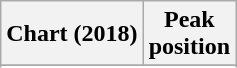<table class="wikitable sortable plainrowheaders" style="text-align:center">
<tr>
<th scope="col">Chart (2018)</th>
<th scope="col">Peak<br> position</th>
</tr>
<tr>
</tr>
<tr>
</tr>
<tr>
</tr>
<tr>
</tr>
<tr>
</tr>
<tr>
</tr>
</table>
